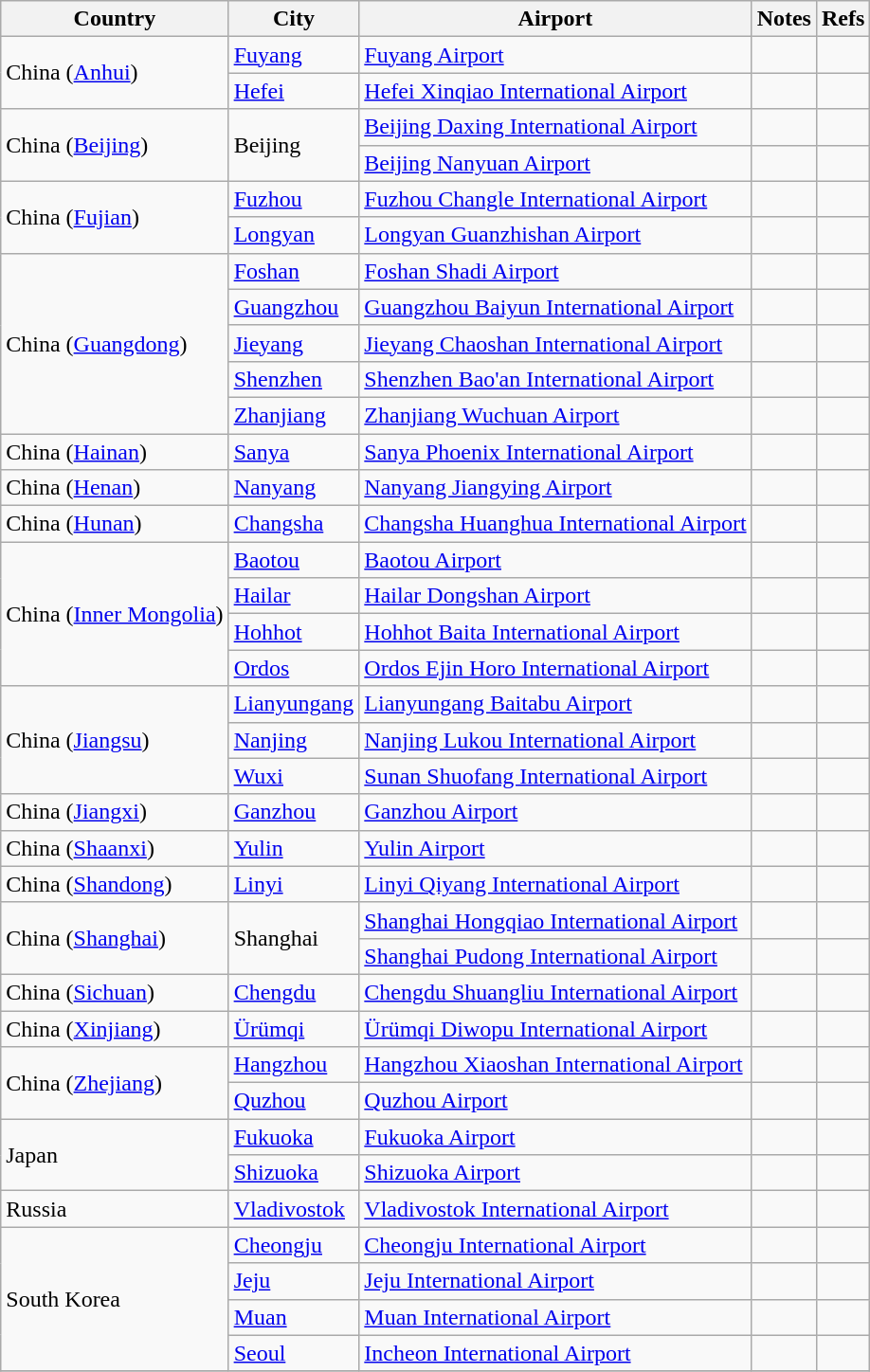<table class="wikitable sortable collapsible collapsed">
<tr>
<th>Country</th>
<th>City</th>
<th>Airport</th>
<th>Notes</th>
<th>Refs</th>
</tr>
<tr>
<td rowspan="2">China (<a href='#'>Anhui</a>)</td>
<td><a href='#'>Fuyang</a></td>
<td><a href='#'>Fuyang Airport</a></td>
<td align=center></td>
<td align=center></td>
</tr>
<tr>
<td><a href='#'>Hefei</a></td>
<td><a href='#'>Hefei Xinqiao International Airport</a></td>
<td align=center></td>
<td align=center></td>
</tr>
<tr>
<td rowspan="2">China (<a href='#'>Beijing</a>)</td>
<td rowspan="2">Beijing</td>
<td><a href='#'>Beijing Daxing International Airport</a></td>
<td></td>
<td align=center></td>
</tr>
<tr>
<td><a href='#'>Beijing Nanyuan Airport</a></td>
<td></td>
<td></td>
</tr>
<tr>
<td rowspan="2">China (<a href='#'>Fujian</a>)</td>
<td><a href='#'>Fuzhou</a></td>
<td><a href='#'>Fuzhou Changle International Airport</a></td>
<td align=center></td>
<td align=center></td>
</tr>
<tr>
<td><a href='#'>Longyan</a></td>
<td><a href='#'>Longyan Guanzhishan Airport</a></td>
<td align=center></td>
<td align=center></td>
</tr>
<tr>
<td rowspan="5">China (<a href='#'>Guangdong</a>)</td>
<td><a href='#'>Foshan</a></td>
<td><a href='#'>Foshan Shadi Airport</a></td>
<td align=center></td>
<td align=center></td>
</tr>
<tr>
<td><a href='#'>Guangzhou</a></td>
<td><a href='#'>Guangzhou Baiyun International Airport</a></td>
<td align=center></td>
<td align=center></td>
</tr>
<tr>
<td><a href='#'>Jieyang</a></td>
<td><a href='#'>Jieyang Chaoshan International Airport</a></td>
<td align=center></td>
<td align=center></td>
</tr>
<tr>
<td><a href='#'>Shenzhen</a></td>
<td><a href='#'>Shenzhen Bao'an International Airport</a></td>
<td align=center></td>
<td align=center></td>
</tr>
<tr>
<td><a href='#'>Zhanjiang</a></td>
<td><a href='#'>Zhanjiang Wuchuan Airport</a></td>
<td align=center></td>
<td align=center></td>
</tr>
<tr>
<td>China (<a href='#'>Hainan</a>)</td>
<td><a href='#'>Sanya</a></td>
<td><a href='#'>Sanya Phoenix International Airport</a></td>
<td align=center></td>
<td align=center></td>
</tr>
<tr>
<td>China (<a href='#'>Henan</a>)</td>
<td><a href='#'>Nanyang</a></td>
<td><a href='#'>Nanyang Jiangying Airport</a></td>
<td align=center></td>
<td align=center></td>
</tr>
<tr>
<td>China (<a href='#'>Hunan</a>)</td>
<td><a href='#'>Changsha</a></td>
<td><a href='#'>Changsha Huanghua International Airport</a></td>
<td align=center></td>
<td align=center></td>
</tr>
<tr>
<td rowspan="4">China (<a href='#'>Inner Mongolia</a>)</td>
<td><a href='#'>Baotou</a></td>
<td><a href='#'>Baotou Airport</a></td>
<td align=center></td>
<td align=center></td>
</tr>
<tr>
<td><a href='#'>Hailar</a></td>
<td><a href='#'>Hailar Dongshan Airport</a></td>
<td align=center></td>
<td align=center></td>
</tr>
<tr>
<td><a href='#'>Hohhot</a></td>
<td><a href='#'>Hohhot Baita International Airport</a></td>
<td align=center></td>
<td align=center></td>
</tr>
<tr>
<td><a href='#'>Ordos</a></td>
<td><a href='#'>Ordos Ejin Horo International Airport</a></td>
<td align=center></td>
<td align=center></td>
</tr>
<tr>
<td rowspan="3">China (<a href='#'>Jiangsu</a>)</td>
<td><a href='#'>Lianyungang</a></td>
<td><a href='#'>Lianyungang Baitabu Airport</a></td>
<td align=center></td>
<td align=center></td>
</tr>
<tr>
<td><a href='#'>Nanjing</a></td>
<td><a href='#'>Nanjing Lukou International Airport</a></td>
<td align=center></td>
<td align=center></td>
</tr>
<tr>
<td><a href='#'>Wuxi</a></td>
<td><a href='#'>Sunan Shuofang International Airport</a></td>
<td align=center></td>
<td align=center></td>
</tr>
<tr>
<td>China (<a href='#'>Jiangxi</a>)</td>
<td><a href='#'>Ganzhou</a></td>
<td><a href='#'>Ganzhou Airport</a></td>
<td align=center></td>
<td align=center></td>
</tr>
<tr>
<td>China (<a href='#'>Shaanxi</a>)</td>
<td><a href='#'>Yulin</a></td>
<td><a href='#'>Yulin Airport</a></td>
<td align=center></td>
<td align=center></td>
</tr>
<tr>
<td>China (<a href='#'>Shandong</a>)</td>
<td><a href='#'>Linyi</a></td>
<td><a href='#'>Linyi Qiyang International Airport</a></td>
<td align=center></td>
<td align=center></td>
</tr>
<tr>
<td rowspan="2">China (<a href='#'>Shanghai</a>)</td>
<td rowspan="2">Shanghai</td>
<td><a href='#'>Shanghai Hongqiao International Airport</a></td>
<td align=center></td>
<td align=center></td>
</tr>
<tr>
<td><a href='#'>Shanghai Pudong International Airport</a></td>
<td align=center></td>
<td align=center></td>
</tr>
<tr>
<td>China (<a href='#'>Sichuan</a>)</td>
<td><a href='#'>Chengdu</a></td>
<td><a href='#'>Chengdu Shuangliu International Airport</a></td>
<td align=center></td>
<td align=center></td>
</tr>
<tr>
<td>China (<a href='#'>Xinjiang</a>)</td>
<td><a href='#'>Ürümqi</a></td>
<td><a href='#'>Ürümqi Diwopu International Airport</a></td>
<td align=center></td>
<td align=center></td>
</tr>
<tr>
<td rowspan="2">China (<a href='#'>Zhejiang</a>)</td>
<td><a href='#'>Hangzhou</a></td>
<td><a href='#'>Hangzhou Xiaoshan International Airport</a></td>
<td align=center></td>
<td align=center></td>
</tr>
<tr>
<td><a href='#'>Quzhou</a></td>
<td><a href='#'>Quzhou Airport</a></td>
<td align=center></td>
<td align=center></td>
</tr>
<tr>
<td rowspan="2">Japan</td>
<td><a href='#'>Fukuoka</a></td>
<td><a href='#'>Fukuoka Airport</a></td>
<td align=center></td>
<td align=center></td>
</tr>
<tr>
<td><a href='#'>Shizuoka</a></td>
<td><a href='#'>Shizuoka Airport</a></td>
<td align=center></td>
<td align=center></td>
</tr>
<tr>
<td>Russia</td>
<td><a href='#'>Vladivostok</a></td>
<td><a href='#'>Vladivostok International Airport</a></td>
<td align=center></td>
<td align=center></td>
</tr>
<tr>
<td rowspan="4">South Korea</td>
<td><a href='#'>Cheongju</a></td>
<td><a href='#'>Cheongju International Airport</a></td>
<td align=center></td>
<td align=center></td>
</tr>
<tr>
<td><a href='#'>Jeju</a></td>
<td><a href='#'>Jeju International Airport</a></td>
<td align=center></td>
<td align=center></td>
</tr>
<tr>
<td><a href='#'>Muan</a></td>
<td><a href='#'>Muan International Airport</a></td>
<td align=center></td>
<td align=center></td>
</tr>
<tr>
<td><a href='#'>Seoul</a></td>
<td><a href='#'>Incheon International Airport</a></td>
<td align=center></td>
<td align=center></td>
</tr>
<tr>
</tr>
</table>
